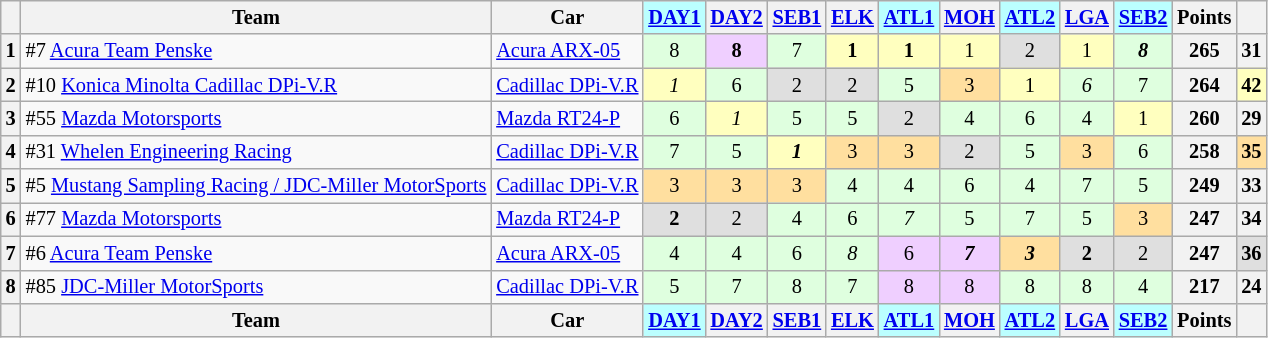<table class="wikitable" style="font-size:85%; text-align:center">
<tr style="background:#f9f9f9; vertical-align:top;">
<th valign=middle></th>
<th valign=middle>Team</th>
<th valign=middle>Car</th>
<th style="background:#bbffff;"><a href='#'>DAY1</a></th>
<th><a href='#'>DAY2</a></th>
<th><a href='#'>SEB1</a></th>
<th><a href='#'>ELK</a></th>
<th style="background:#bbffff;"><a href='#'>ATL1</a></th>
<th><a href='#'>MOH</a></th>
<th style="background:#bbffff;"><a href='#'>ATL2</a></th>
<th><a href='#'>LGA</a></th>
<th style="background:#bbffff;"><a href='#'>SEB2</a></th>
<th valign=middle>Points</th>
<th valign=middle></th>
</tr>
<tr>
<th>1</th>
<td align=left>#7 <a href='#'>Acura Team Penske</a></td>
<td align=left><a href='#'>Acura ARX-05</a></td>
<td style="background:#dfffdf;">8</td>
<td style="background:#efcfff;"><strong>8</strong></td>
<td style="background:#dfffdf;">7</td>
<td style="background:#ffffbf;"><strong>1</strong></td>
<td style="background:#ffffbf;"><strong>1</strong></td>
<td style="background:#ffffbf;">1</td>
<td style="background:#dfdfdf;">2</td>
<td style="background:#ffffbf;">1</td>
<td style="background:#dfffdf;"><strong><em>8</em></strong></td>
<th>265</th>
<th>31</th>
</tr>
<tr>
<th>2</th>
<td align=left>#10 <a href='#'>Konica Minolta Cadillac DPi-V.R</a></td>
<td align=left><a href='#'>Cadillac DPi-V.R</a></td>
<td style="background:#ffffbf;"><em>1</em></td>
<td style="background:#dfffdf;">6</td>
<td style="background:#dfdfdf;">2</td>
<td style="background:#dfdfdf;">2</td>
<td style="background:#dfffdf;">5</td>
<td style="background:#ffdf9f;">3</td>
<td style="background:#ffffbf;">1</td>
<td style="background:#dfffdf;"><em>6</em></td>
<td style="background:#dfffdf;">7</td>
<th>264</th>
<th style="background:#ffffbf;">42</th>
</tr>
<tr>
<th>3</th>
<td align=left>#55 <a href='#'>Mazda Motorsports</a></td>
<td align=left><a href='#'>Mazda RT24-P</a></td>
<td style="background:#dfffdf;">6</td>
<td style="background:#ffffbf;"><em>1</em></td>
<td style="background:#dfffdf;">5</td>
<td style="background:#dfffdf;">5</td>
<td style="background:#dfdfdf;">2</td>
<td style="background:#dfffdf;">4</td>
<td style="background:#dfffdf;">6</td>
<td style="background:#dfffdf;">4</td>
<td style="background:#ffffbf;">1</td>
<th>260</th>
<th>29</th>
</tr>
<tr>
<th>4</th>
<td align=left>#31 <a href='#'>Whelen Engineering Racing</a></td>
<td align=left><a href='#'>Cadillac DPi-V.R</a></td>
<td style="background:#dfffdf;">7</td>
<td style="background:#dfffdf;">5</td>
<td style="background:#ffffbf;"><strong><em>1</em></strong></td>
<td style="background:#ffdf9f;">3</td>
<td style="background:#ffdf9f;">3</td>
<td style="background:#dfdfdf;">2</td>
<td style="background:#dfffdf;">5</td>
<td style="background:#ffdf9f;">3</td>
<td style="background:#dfffdf;">6</td>
<th>258</th>
<th style="background:#ffdf9f;">35</th>
</tr>
<tr>
<th>5</th>
<td align=left>#5 <a href='#'>Mustang Sampling Racing / JDC-Miller MotorSports</a></td>
<td align=left><a href='#'>Cadillac DPi-V.R</a></td>
<td style="background:#ffdf9f;">3</td>
<td style="background:#ffdf9f;">3</td>
<td style="background:#ffdf9f;">3</td>
<td style="background:#dfffdf;">4</td>
<td style="background:#dfffdf;">4</td>
<td style="background:#dfffdf;">6</td>
<td style="background:#dfffdf;">4</td>
<td style="background:#dfffdf;">7</td>
<td style="background:#dfffdf;">5</td>
<th>249</th>
<th>33</th>
</tr>
<tr>
<th>6</th>
<td align=left>#77 <a href='#'>Mazda Motorsports</a></td>
<td align=left><a href='#'>Mazda RT24-P</a></td>
<td style="background:#dfdfdf;"><strong>2</strong></td>
<td style="background:#dfdfdf;">2</td>
<td style="background:#dfffdf;">4</td>
<td style="background:#dfffdf;">6</td>
<td style="background:#dfffdf;"><em>7</em></td>
<td style="background:#dfffdf;">5</td>
<td style="background:#dfffdf;">7</td>
<td style="background:#dfffdf;">5</td>
<td style="background:#ffdf9f;">3</td>
<th>247</th>
<th>34</th>
</tr>
<tr>
<th>7</th>
<td align=left>#6 <a href='#'>Acura Team Penske</a></td>
<td align=left><a href='#'>Acura ARX-05</a></td>
<td style="background:#dfffdf;">4</td>
<td style="background:#dfffdf;">4</td>
<td style="background:#dfffdf;">6</td>
<td style="background:#dfffdf;"><em>8</em></td>
<td style="background:#efcfff;">6</td>
<td style="background:#efcfff;"><strong><em>7</em></strong></td>
<td style="background:#ffdf9f;"><strong><em>3</em></strong></td>
<td style="background:#dfdfdf;"><strong>2</strong></td>
<td style="background:#dfdfdf;">2</td>
<th>247</th>
<th style="background:#dfdfdf;">36</th>
</tr>
<tr>
<th>8</th>
<td align=left>#85 <a href='#'>JDC-Miller MotorSports</a></td>
<td align=left><a href='#'>Cadillac DPi-V.R</a></td>
<td style="background:#dfffdf;">5</td>
<td style="background:#dfffdf;">7</td>
<td style="background:#dfffdf;">8</td>
<td style="background:#dfffdf;">7</td>
<td style="background:#efcfff;">8</td>
<td style="background:#efcfff;">8</td>
<td style="background:#dfffdf;">8</td>
<td style="background:#dfffdf;">8</td>
<td style="background:#dfffdf;">4</td>
<th>217</th>
<th>24</th>
</tr>
<tr valign="top">
<th valign=middle></th>
<th valign=middle>Team</th>
<th valign=middle>Car</th>
<th style="background:#bbffff;"><a href='#'>DAY1</a></th>
<th><a href='#'>DAY2</a></th>
<th><a href='#'>SEB1</a></th>
<th><a href='#'>ELK</a></th>
<th style="background:#bbffff;"><a href='#'>ATL1</a></th>
<th><a href='#'>MOH</a></th>
<th style="background:#bbffff;"><a href='#'>ATL2</a></th>
<th><a href='#'>LGA</a></th>
<th style="background:#bbffff;"><a href='#'>SEB2</a></th>
<th valign=middle>Points</th>
<th valign=middle></th>
</tr>
</table>
